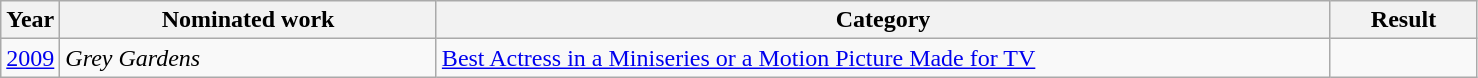<table class=wikitable>
<tr>
<th width=4%>Year</th>
<th width=25.5%>Nominated work</th>
<th width=60.5%>Category</th>
<th width=10%>Result</th>
</tr>
<tr>
<td><a href='#'>2009</a></td>
<td><em>Grey Gardens</em></td>
<td><a href='#'>Best Actress in a Miniseries or a Motion Picture Made for TV</a></td>
<td></td>
</tr>
</table>
